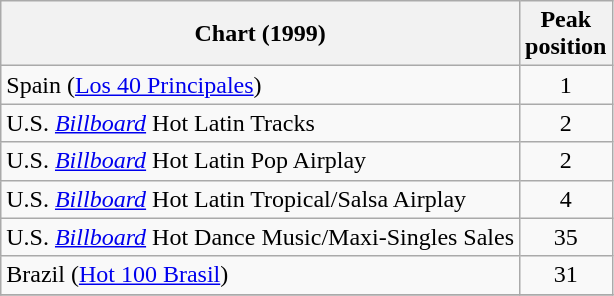<table class="wikitable">
<tr>
<th align="left">Chart (1999)</th>
<th align="left">Peak<br>position</th>
</tr>
<tr>
<td align="left">Spain (<a href='#'>Los 40 Principales</a>)</td>
<td align="center">1</td>
</tr>
<tr>
<td align="left">U.S. <em><a href='#'>Billboard</a></em> Hot Latin Tracks</td>
<td align="center">2</td>
</tr>
<tr>
<td align="left">U.S. <em><a href='#'>Billboard</a></em> Hot Latin Pop Airplay</td>
<td align="center">2</td>
</tr>
<tr>
<td align="left">U.S. <em><a href='#'>Billboard</a></em> Hot Latin Tropical/Salsa Airplay</td>
<td align="center">4</td>
</tr>
<tr>
<td align="left">U.S. <em><a href='#'>Billboard</a></em> Hot Dance Music/Maxi-Singles Sales</td>
<td align="center">35</td>
</tr>
<tr>
<td align="left">Brazil (<a href='#'>Hot 100 Brasil</a>)</td>
<td align="center">31</td>
</tr>
<tr>
</tr>
</table>
